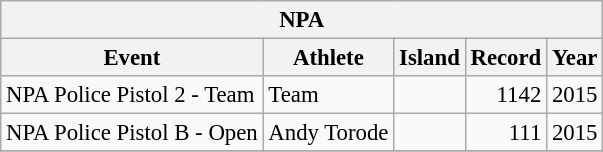<table class="wikitable" style="text-align: center; font-size:95%;">
<tr>
<th colspan=5>NPA</th>
</tr>
<tr>
<th colspan=1>Event</th>
<th colspan=1>Athlete</th>
<th colspan=1>Island</th>
<th colspan=1>Record</th>
<th colspan=1>Year</th>
</tr>
<tr>
<td align="left">NPA Police Pistol 2 - Team</td>
<td align="left">Team</td>
<td></td>
<td align="right">1142</td>
<td>2015</td>
</tr>
<tr>
<td align="left">NPA Police Pistol B - Open</td>
<td align="left">Andy Torode</td>
<td></td>
<td align="right">111</td>
<td>2015</td>
</tr>
<tr>
</tr>
</table>
